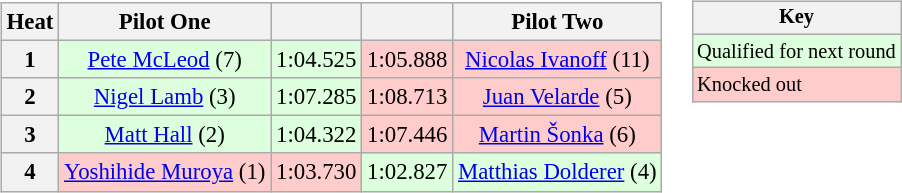<table>
<tr>
<td><br><table class="wikitable" style="font-size:95%; text-align:center">
<tr>
<th>Heat</th>
<th>Pilot One</th>
<th></th>
<th></th>
<th>Pilot Two</th>
</tr>
<tr>
<th>1</th>
<td style="background:#ddffdd;"> <a href='#'>Pete McLeod</a> (7)</td>
<td style="background:#ddffdd;">1:04.525</td>
<td style="background:#ffcccc;">1:05.888</td>
<td style="background:#ffcccc;"> <a href='#'>Nicolas Ivanoff</a> (11)</td>
</tr>
<tr>
<th>2</th>
<td style="background:#ddffdd;"> <a href='#'>Nigel Lamb</a> (3)</td>
<td style="background:#ddffdd;">1:07.285</td>
<td style="background:#ffcccc;">1:08.713</td>
<td style="background:#ffcccc;"> <a href='#'>Juan Velarde</a> (5)</td>
</tr>
<tr>
<th>3</th>
<td style="background:#ddffdd;"> <a href='#'>Matt Hall</a> (2)</td>
<td style="background:#ddffdd;">1:04.322</td>
<td style="background:#ffcccc;">1:07.446</td>
<td style="background:#ffcccc;"> <a href='#'>Martin Šonka</a> (6)</td>
</tr>
<tr>
<th>4</th>
<td style="background:#ffcccc;"> <a href='#'>Yoshihide Muroya</a> (1)</td>
<td style="background:#ffcccc;">1:03.730</td>
<td style="background:#ddffdd;">1:02.827</td>
<td style="background:#ddffdd;"> <a href='#'>Matthias Dolderer</a> (4)</td>
</tr>
</table>
</td>
<td valign="top"><br><table class="wikitable" style="font-size: 85%;">
<tr>
<th colspan=2>Key</th>
</tr>
<tr style="background:#ddffdd;">
<td>Qualified for next round</td>
</tr>
<tr style="background:#ffcccc;">
<td>Knocked out</td>
</tr>
</table>
</td>
</tr>
</table>
